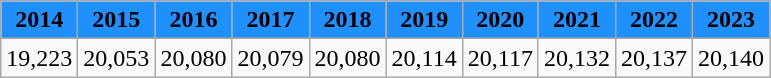<table class="wikitable">
<tr align="center" style="background:#1e90ff;">
<td><strong>2014</strong></td>
<td><strong>2015</strong></td>
<td><strong>2016</strong></td>
<td><strong>2017</strong></td>
<td><strong>2018</strong></td>
<td><strong>2019</strong></td>
<td><strong>2020</strong></td>
<td><strong>2021</strong></td>
<td><strong>2022</strong></td>
<td><strong>2023</strong></td>
</tr>
<tr>
<td>19,223</td>
<td>20,053</td>
<td>20,080</td>
<td>20,079</td>
<td>20,080</td>
<td>20,114</td>
<td>20,117</td>
<td>20,132</td>
<td>20,137</td>
<td>20,140</td>
</tr>
</table>
